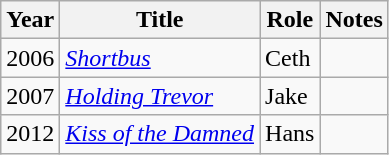<table class="wikitable sortable">
<tr>
<th>Year</th>
<th>Title</th>
<th>Role</th>
<th>Notes</th>
</tr>
<tr>
<td>2006</td>
<td><em><a href='#'>Shortbus</a></em></td>
<td>Ceth</td>
<td></td>
</tr>
<tr>
<td>2007</td>
<td><em><a href='#'>Holding Trevor</a></em></td>
<td>Jake</td>
<td></td>
</tr>
<tr>
<td>2012</td>
<td><em><a href='#'>Kiss of the Damned</a></em></td>
<td>Hans</td>
</tr>
</table>
